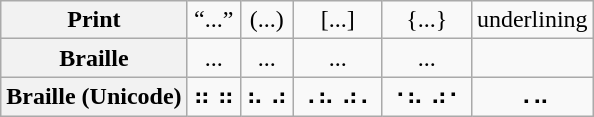<table class="wikitable" style="text-align:center">
<tr>
<th>Print</th>
<td>“...”</td>
<td>(...)</td>
<td>[...]</td>
<td>{...}</td>
<td>underlining</td>
</tr>
<tr>
<th>Braille</th>
<td>...</td>
<td>...</td>
<td>...</td>
<td>...</td>
<td></td>
</tr>
<tr>
<th>Braille (Unicode)</th>
<td>⠶ ⠶</td>
<td>⠦ ⠴</td>
<td>⠠⠦ ⠴⠄</td>
<td>⠐⠦ ⠴⠂</td>
<td>⠠⠤</td>
</tr>
</table>
